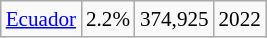<table class="wikitable floatright" style="font-size: 88%">
<tr>
<td><a href='#'>Ecuador</a></td>
<td>2.2%</td>
<td>374,925</td>
<td>2022</td>
</tr>
</table>
